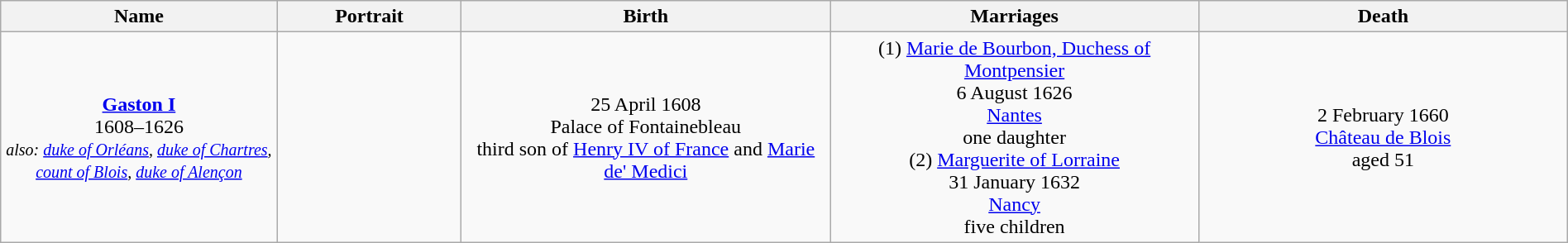<table style="text-align:center; width:100%" class="wikitable">
<tr>
<th style="width:15%;">Name</th>
<th style="width:10%;">Portrait</th>
<th style="width:20%;">Birth</th>
<th style="width:20%;">Marriages</th>
<th style="width:20%;">Death</th>
</tr>
<tr>
<td width=auto><strong><a href='#'>Gaston I</a></strong><br>1608–1626<br><em><small>also: <a href='#'>duke of Orléans</a>, <a href='#'>duke of Chartres</a>, <a href='#'>count of Blois</a>, <a href='#'>duke of Alençon</a></small></em></td>
<td></td>
<td>25 April 1608<br>Palace of Fontainebleau<br>third son of <a href='#'>Henry IV of France</a> and <a href='#'>Marie de' Medici</a></td>
<td>(1) <a href='#'>Marie de Bourbon, Duchess of Montpensier</a><br>6 August 1626<br><a href='#'>Nantes</a><br>one daughter<br> (2) <a href='#'>Marguerite of Lorraine</a><br>31 January 1632<br><a href='#'>Nancy</a><br>five children</td>
<td>2 February 1660<br><a href='#'>Château de Blois</a><br>aged 51</td>
</tr>
</table>
